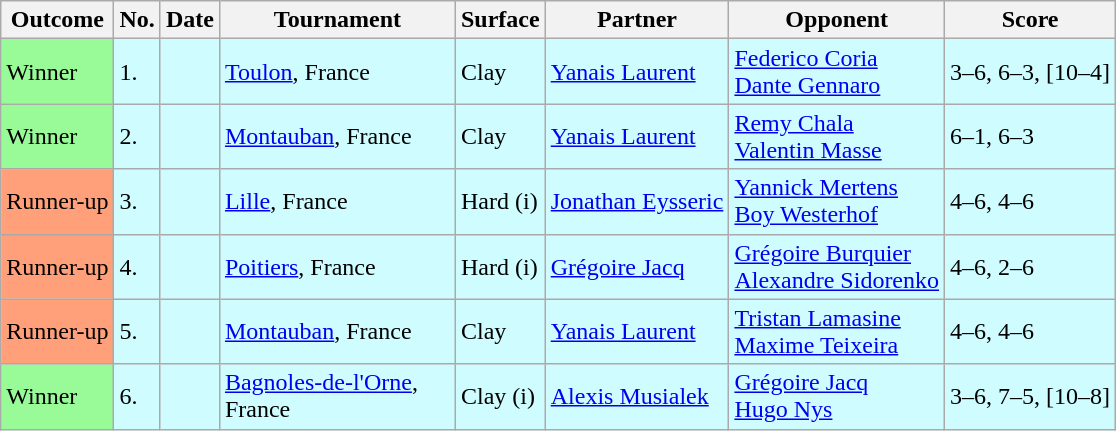<table class=wikitable>
<tr>
<th>Outcome</th>
<th>No.</th>
<th>Date</th>
<th width=150>Tournament</th>
<th>Surface</th>
<th>Partner</th>
<th>Opponent</th>
<th>Score</th>
</tr>
<tr bgcolor=cffcff>
<td bgcolor=98FB98>Winner</td>
<td>1.</td>
<td></td>
<td><a href='#'>Toulon</a>, France</td>
<td>Clay</td>
<td> <a href='#'>Yanais Laurent</a></td>
<td> <a href='#'>Federico Coria</a><br> <a href='#'>Dante Gennaro</a></td>
<td>3–6, 6–3, [10–4]</td>
</tr>
<tr bgcolor=cffcff>
<td bgcolor=98FB98>Winner</td>
<td>2.</td>
<td></td>
<td><a href='#'>Montauban</a>, France</td>
<td>Clay</td>
<td> <a href='#'>Yanais Laurent</a></td>
<td> <a href='#'>Remy Chala</a><br> <a href='#'>Valentin Masse</a></td>
<td>6–1, 6–3</td>
</tr>
<tr bgcolor=cffcff>
<td style="background:#ffa07a;">Runner-up</td>
<td>3.</td>
<td></td>
<td><a href='#'>Lille</a>, France</td>
<td>Hard (i)</td>
<td> <a href='#'>Jonathan Eysseric</a></td>
<td> <a href='#'>Yannick Mertens</a><br> <a href='#'>Boy Westerhof</a></td>
<td>4–6, 4–6</td>
</tr>
<tr bgcolor=cffcff>
<td style="background:#ffa07a;">Runner-up</td>
<td>4.</td>
<td></td>
<td><a href='#'>Poitiers</a>, France</td>
<td>Hard (i)</td>
<td> <a href='#'>Grégoire Jacq</a></td>
<td> <a href='#'>Grégoire Burquier</a><br> <a href='#'>Alexandre Sidorenko</a></td>
<td>4–6, 2–6</td>
</tr>
<tr bgcolor=cffcff>
<td style="background:#ffa07a;">Runner-up</td>
<td>5.</td>
<td></td>
<td><a href='#'>Montauban</a>, France</td>
<td>Clay</td>
<td> <a href='#'>Yanais Laurent</a></td>
<td> <a href='#'>Tristan Lamasine</a><br> <a href='#'>Maxime Teixeira</a></td>
<td>4–6, 4–6</td>
</tr>
<tr bgcolor=cffcff>
<td bgcolor=98FB98>Winner</td>
<td>6.</td>
<td></td>
<td><a href='#'>Bagnoles-de-l'Orne</a>, France</td>
<td>Clay (i)</td>
<td> <a href='#'>Alexis Musialek</a></td>
<td> <a href='#'>Grégoire Jacq</a><br> <a href='#'>Hugo Nys</a></td>
<td>3–6, 7–5, [10–8]</td>
</tr>
</table>
